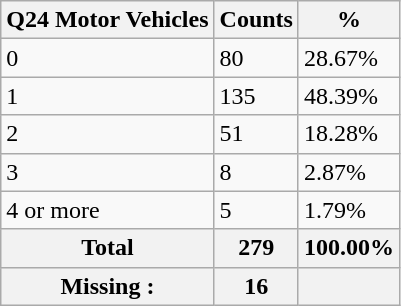<table class="wikitable sortable">
<tr>
<th>Q24 Motor Vehicles</th>
<th>Counts</th>
<th>%</th>
</tr>
<tr>
<td>0</td>
<td>80</td>
<td>28.67%</td>
</tr>
<tr>
<td>1</td>
<td>135</td>
<td>48.39%</td>
</tr>
<tr>
<td>2</td>
<td>51</td>
<td>18.28%</td>
</tr>
<tr>
<td>3</td>
<td>8</td>
<td>2.87%</td>
</tr>
<tr>
<td>4 or more</td>
<td>5</td>
<td>1.79%</td>
</tr>
<tr>
<th>Total</th>
<th>279</th>
<th>100.00%</th>
</tr>
<tr>
<th>Missing :</th>
<th>16</th>
<th></th>
</tr>
</table>
